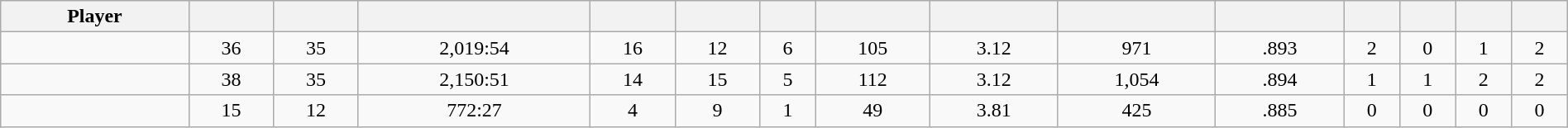<table class="wikitable sortable" style="width:100%; text-align:center;">
<tr>
<th>Player</th>
<th></th>
<th></th>
<th></th>
<th></th>
<th></th>
<th></th>
<th></th>
<th></th>
<th></th>
<th></th>
<th></th>
<th></th>
<th></th>
<th></th>
</tr>
<tr>
<td></td>
<td>36</td>
<td>35</td>
<td>2,019:54</td>
<td>16</td>
<td>12</td>
<td>6</td>
<td>105</td>
<td>3.12</td>
<td>971</td>
<td>.893</td>
<td>2</td>
<td>0</td>
<td>1</td>
<td>2</td>
</tr>
<tr>
<td></td>
<td>38</td>
<td>35</td>
<td>2,150:51</td>
<td>14</td>
<td>15</td>
<td>5</td>
<td>112</td>
<td>3.12</td>
<td>1,054</td>
<td>.894</td>
<td>1</td>
<td>1</td>
<td>2</td>
<td>2</td>
</tr>
<tr>
<td></td>
<td>15</td>
<td>12</td>
<td>772:27</td>
<td>4</td>
<td>9</td>
<td>1</td>
<td>49</td>
<td>3.81</td>
<td>425</td>
<td>.885</td>
<td>0</td>
<td>0</td>
<td>0</td>
<td>0</td>
</tr>
</table>
